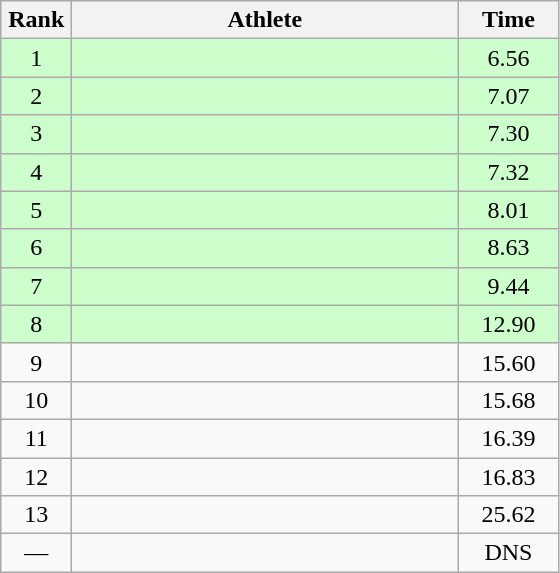<table class=wikitable style="text-align:center">
<tr>
<th width=40>Rank</th>
<th width=250>Athlete</th>
<th width=60>Time</th>
</tr>
<tr bgcolor="ccffcc">
<td>1</td>
<td align=left></td>
<td>6.56</td>
</tr>
<tr bgcolor="ccffcc">
<td>2</td>
<td align=left></td>
<td>7.07</td>
</tr>
<tr bgcolor="ccffcc">
<td>3</td>
<td align=left></td>
<td>7.30</td>
</tr>
<tr bgcolor="ccffcc">
<td>4</td>
<td align=left></td>
<td>7.32</td>
</tr>
<tr bgcolor="ccffcc">
<td>5</td>
<td align=left></td>
<td>8.01</td>
</tr>
<tr bgcolor="ccffcc">
<td>6</td>
<td align=left></td>
<td>8.63</td>
</tr>
<tr bgcolor="ccffcc">
<td>7</td>
<td align=left></td>
<td>9.44</td>
</tr>
<tr bgcolor="ccffcc">
<td>8</td>
<td align=left></td>
<td>12.90</td>
</tr>
<tr>
<td>9</td>
<td align=left></td>
<td>15.60</td>
</tr>
<tr>
<td>10</td>
<td align=left></td>
<td>15.68</td>
</tr>
<tr>
<td>11</td>
<td align=left></td>
<td>16.39</td>
</tr>
<tr>
<td>12</td>
<td align=left></td>
<td>16.83</td>
</tr>
<tr>
<td>13</td>
<td align=left></td>
<td>25.62</td>
</tr>
<tr>
<td>—</td>
<td align=left></td>
<td>DNS</td>
</tr>
</table>
